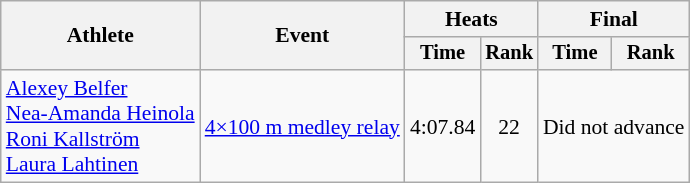<table class=wikitable style="font-size:90%">
<tr>
<th rowspan=2>Athlete</th>
<th rowspan=2>Event</th>
<th colspan=2>Heats</th>
<th colspan=2>Final</th>
</tr>
<tr style="font-size:95%">
<th>Time</th>
<th>Rank</th>
<th>Time</th>
<th>Rank</th>
</tr>
<tr align=center>
<td align=left><a href='#'>Alexey Belfer</a><br><a href='#'>Nea-Amanda Heinola</a><br><a href='#'>Roni Kallström</a><br><a href='#'>Laura Lahtinen</a></td>
<td align=left><a href='#'>4×100 m medley relay</a></td>
<td>4:07.84</td>
<td>22</td>
<td colspan=2>Did not advance</td>
</tr>
</table>
